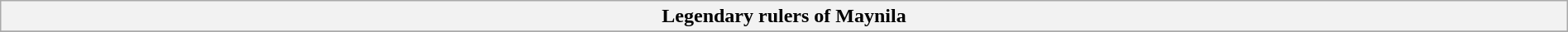<table class="wikitable" width="100%">
<tr>
<th width="90%,">Legendary rulers of Maynila</th>
</tr>
<tr>
</tr>
</table>
